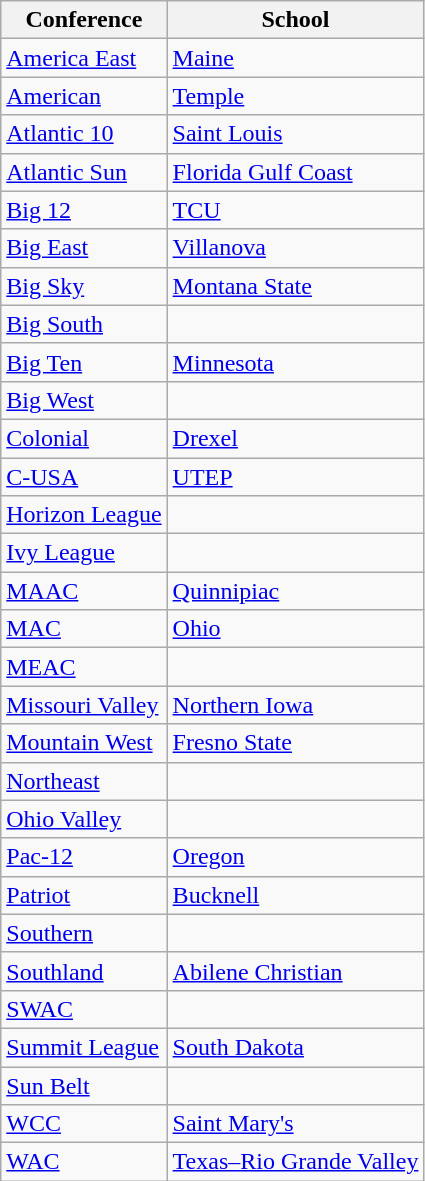<table class="wikitable sortable">
<tr>
<th>Conference</th>
<th>School</th>
</tr>
<tr>
<td><a href='#'>America East</a></td>
<td><a href='#'>Maine</a></td>
</tr>
<tr>
<td><a href='#'>American</a></td>
<td><a href='#'>Temple</a></td>
</tr>
<tr>
<td><a href='#'>Atlantic 10</a></td>
<td><a href='#'>Saint Louis</a></td>
</tr>
<tr>
<td><a href='#'>Atlantic Sun</a></td>
<td><a href='#'>Florida Gulf Coast</a></td>
</tr>
<tr>
<td><a href='#'>Big 12</a></td>
<td><a href='#'>TCU</a></td>
</tr>
<tr>
<td><a href='#'>Big East</a></td>
<td><a href='#'>Villanova</a></td>
</tr>
<tr>
<td><a href='#'>Big Sky</a></td>
<td><a href='#'>Montana State</a></td>
</tr>
<tr>
<td><a href='#'>Big South</a></td>
<td></td>
</tr>
<tr>
<td><a href='#'>Big Ten</a></td>
<td><a href='#'>Minnesota</a></td>
</tr>
<tr>
<td><a href='#'>Big West</a></td>
<td></td>
</tr>
<tr>
<td><a href='#'>Colonial</a></td>
<td><a href='#'>Drexel</a></td>
</tr>
<tr>
<td><a href='#'>C-USA</a></td>
<td><a href='#'>UTEP</a></td>
</tr>
<tr>
<td><a href='#'>Horizon League</a></td>
<td></td>
</tr>
<tr>
<td><a href='#'>Ivy League</a></td>
<td></td>
</tr>
<tr>
<td><a href='#'>MAAC</a></td>
<td><a href='#'>Quinnipiac</a></td>
</tr>
<tr>
<td><a href='#'>MAC</a></td>
<td><a href='#'>Ohio</a></td>
</tr>
<tr>
<td><a href='#'>MEAC</a></td>
<td></td>
</tr>
<tr>
<td><a href='#'>Missouri Valley</a></td>
<td><a href='#'>Northern Iowa</a></td>
</tr>
<tr>
<td><a href='#'>Mountain West</a></td>
<td><a href='#'>Fresno State</a></td>
</tr>
<tr>
<td><a href='#'>Northeast</a></td>
<td></td>
</tr>
<tr>
<td><a href='#'>Ohio Valley</a></td>
<td></td>
</tr>
<tr>
<td><a href='#'>Pac-12</a></td>
<td><a href='#'>Oregon</a></td>
</tr>
<tr>
<td><a href='#'>Patriot</a></td>
<td><a href='#'>Bucknell</a></td>
</tr>
<tr>
<td><a href='#'>Southern</a></td>
<td></td>
</tr>
<tr>
<td><a href='#'>Southland</a></td>
<td><a href='#'>Abilene Christian</a></td>
</tr>
<tr>
<td><a href='#'>SWAC</a></td>
<td></td>
</tr>
<tr>
<td><a href='#'>Summit League</a></td>
<td><a href='#'>South Dakota</a></td>
</tr>
<tr>
<td><a href='#'>Sun Belt</a></td>
<td></td>
</tr>
<tr>
<td><a href='#'>WCC</a></td>
<td><a href='#'>Saint Mary's</a></td>
</tr>
<tr>
<td><a href='#'>WAC</a></td>
<td><a href='#'>Texas–Rio Grande Valley</a></td>
</tr>
</table>
